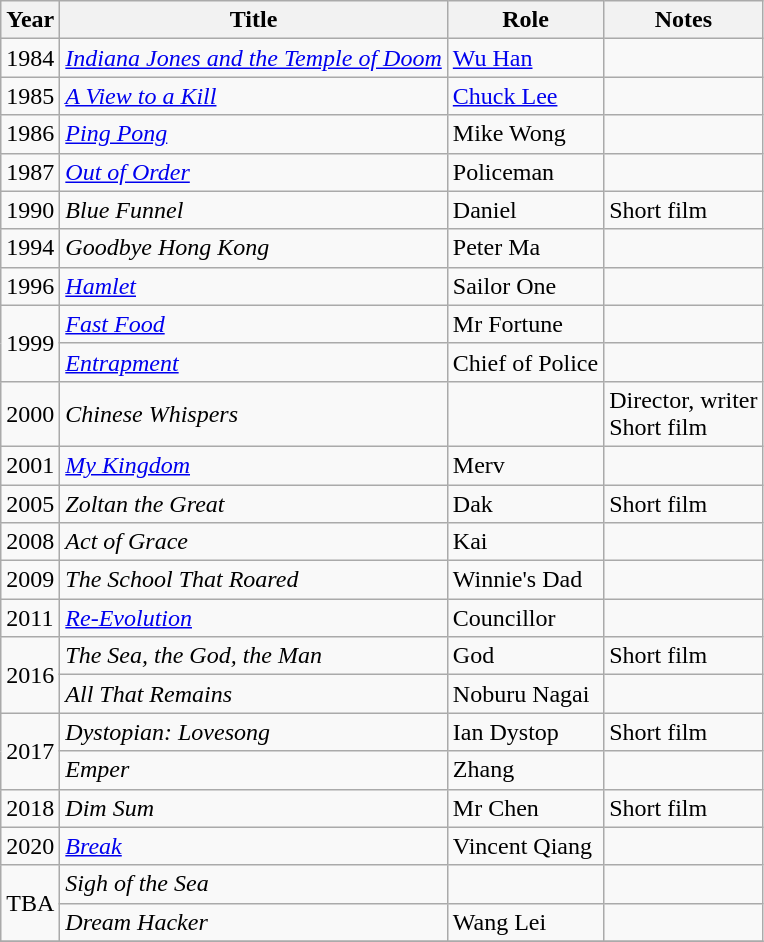<table class="wikitable sortable">
<tr>
<th>Year</th>
<th>Title</th>
<th>Role</th>
<th class="unsortable">Notes</th>
</tr>
<tr>
<td>1984</td>
<td><em><a href='#'>Indiana Jones and the Temple of Doom</a></em></td>
<td><a href='#'>Wu Han</a></td>
<td></td>
</tr>
<tr>
<td>1985</td>
<td><em><a href='#'>A View to a Kill</a></em></td>
<td><a href='#'>Chuck Lee</a></td>
<td></td>
</tr>
<tr>
<td>1986</td>
<td><em><a href='#'>Ping Pong</a></em></td>
<td>Mike Wong</td>
<td></td>
</tr>
<tr>
<td>1987</td>
<td><em><a href='#'>Out of Order</a></em></td>
<td>Policeman</td>
<td></td>
</tr>
<tr>
<td>1990</td>
<td><em>Blue Funnel</em></td>
<td>Daniel</td>
<td>Short film</td>
</tr>
<tr>
<td>1994</td>
<td><em>Goodbye Hong Kong</em></td>
<td>Peter Ma</td>
<td></td>
</tr>
<tr>
<td>1996</td>
<td><em><a href='#'>Hamlet</a></em></td>
<td>Sailor One</td>
<td></td>
</tr>
<tr>
<td rowspan="2">1999</td>
<td><em><a href='#'>Fast Food</a></em></td>
<td>Mr Fortune</td>
<td></td>
</tr>
<tr>
<td><em><a href='#'>Entrapment</a></em></td>
<td>Chief of Police</td>
<td></td>
</tr>
<tr>
<td>2000</td>
<td><em>Chinese Whispers</em></td>
<td></td>
<td>Director, writer<br>Short film</td>
</tr>
<tr>
<td>2001</td>
<td><em><a href='#'>My Kingdom</a></em></td>
<td>Merv</td>
<td></td>
</tr>
<tr>
<td>2005</td>
<td><em>Zoltan the Great</em></td>
<td>Dak</td>
<td>Short film</td>
</tr>
<tr>
<td>2008</td>
<td><em>Act of Grace</em></td>
<td>Kai</td>
<td></td>
</tr>
<tr>
<td>2009</td>
<td><em>The School That Roared</em></td>
<td>Winnie's Dad</td>
<td></td>
</tr>
<tr>
<td>2011</td>
<td><em><a href='#'>Re-Evolution</a></em></td>
<td>Councillor</td>
<td></td>
</tr>
<tr>
<td rowspan="2">2016</td>
<td><em>The Sea, the God, the Man</em></td>
<td>God</td>
<td>Short film</td>
</tr>
<tr>
<td><em>All That Remains</em></td>
<td>Noburu Nagai</td>
<td></td>
</tr>
<tr>
<td rowspan="2">2017</td>
<td><em>Dystopian: Lovesong</em></td>
<td>Ian Dystop</td>
<td>Short film</td>
</tr>
<tr>
<td><em>Emper</em></td>
<td>Zhang</td>
<td></td>
</tr>
<tr>
<td>2018</td>
<td><em>Dim Sum</em></td>
<td>Mr Chen</td>
<td>Short film</td>
</tr>
<tr>
<td>2020</td>
<td><em><a href='#'>Break</a></em></td>
<td>Vincent Qiang</td>
<td></td>
</tr>
<tr>
<td rowspan="2">TBA</td>
<td><em>Sigh of the Sea</em></td>
<td></td>
<td></td>
</tr>
<tr>
<td><em>Dream Hacker</em></td>
<td>Wang Lei</td>
<td></td>
</tr>
<tr>
</tr>
</table>
